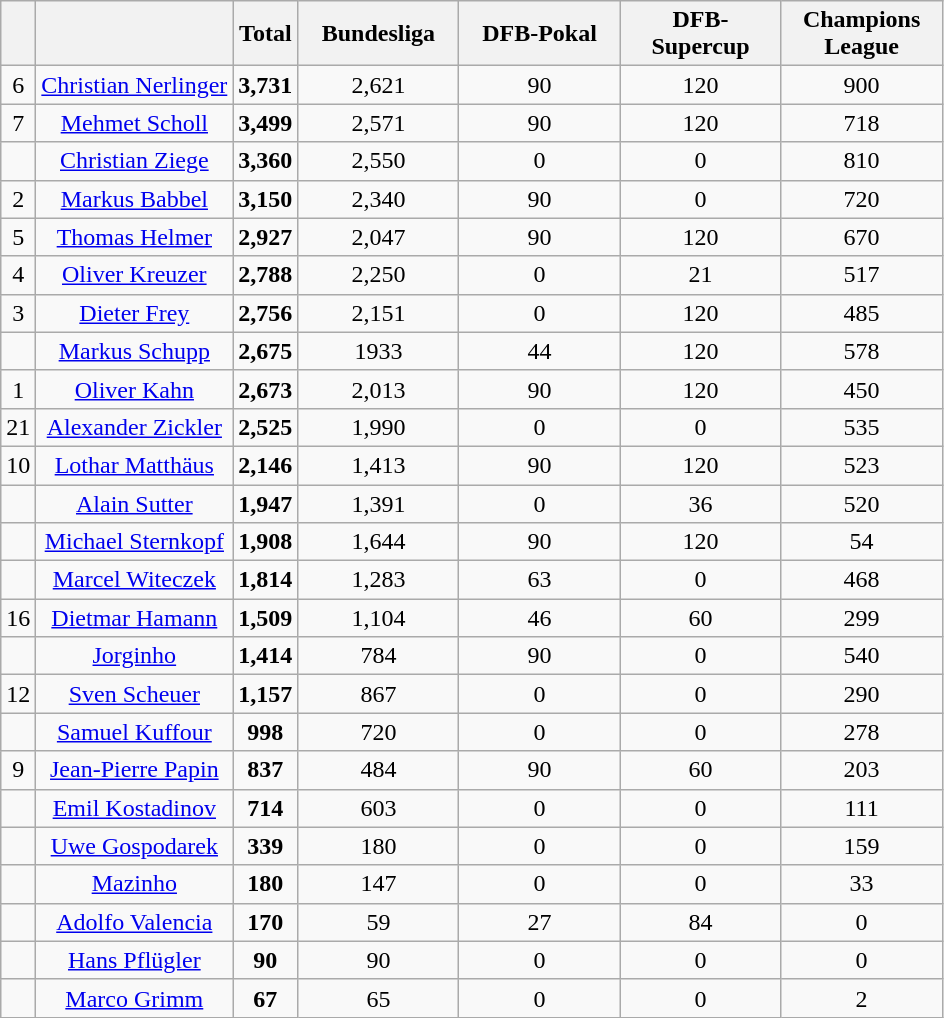<table class="wikitable" style="text-align: center">
<tr>
<th></th>
<th></th>
<th>Total</th>
<th style="width:100px;">Bundesliga</th>
<th style="width:100px;">DFB-Pokal</th>
<th style="width:100px;">DFB-Supercup</th>
<th style="width:100px;">Champions League</th>
</tr>
<tr>
<td>6</td>
<td><a href='#'>Christian Nerlinger</a></td>
<td><strong>3,731</strong></td>
<td>2,621</td>
<td>90</td>
<td>120</td>
<td>900</td>
</tr>
<tr>
<td>7</td>
<td><a href='#'>Mehmet Scholl</a></td>
<td><strong>3,499</strong></td>
<td>2,571</td>
<td>90</td>
<td>120</td>
<td>718</td>
</tr>
<tr>
<td></td>
<td><a href='#'>Christian Ziege</a></td>
<td><strong>3,360</strong></td>
<td>2,550</td>
<td>0</td>
<td>0</td>
<td>810</td>
</tr>
<tr>
<td>2</td>
<td><a href='#'>Markus Babbel</a></td>
<td><strong>3,150</strong></td>
<td>2,340</td>
<td>90</td>
<td>0</td>
<td>720</td>
</tr>
<tr>
<td>5</td>
<td><a href='#'>Thomas Helmer</a></td>
<td><strong>2,927</strong></td>
<td>2,047</td>
<td>90</td>
<td>120</td>
<td>670</td>
</tr>
<tr>
<td>4</td>
<td><a href='#'>Oliver Kreuzer</a></td>
<td><strong>2,788</strong></td>
<td>2,250</td>
<td>0</td>
<td>21</td>
<td>517</td>
</tr>
<tr>
<td>3</td>
<td><a href='#'>Dieter Frey</a></td>
<td><strong>2,756</strong></td>
<td>2,151</td>
<td>0</td>
<td>120</td>
<td>485</td>
</tr>
<tr>
<td></td>
<td><a href='#'>Markus Schupp</a></td>
<td><strong>2,675</strong></td>
<td>1933</td>
<td>44</td>
<td>120</td>
<td>578</td>
</tr>
<tr>
<td>1</td>
<td><a href='#'>Oliver Kahn</a></td>
<td><strong>2,673</strong></td>
<td>2,013</td>
<td>90</td>
<td>120</td>
<td>450</td>
</tr>
<tr>
<td>21</td>
<td><a href='#'>Alexander Zickler</a></td>
<td><strong>2,525</strong></td>
<td>1,990</td>
<td>0</td>
<td>0</td>
<td>535</td>
</tr>
<tr>
<td>10</td>
<td><a href='#'>Lothar Matthäus</a></td>
<td><strong>2,146</strong></td>
<td>1,413</td>
<td>90</td>
<td>120</td>
<td>523</td>
</tr>
<tr>
<td></td>
<td><a href='#'>Alain Sutter</a></td>
<td><strong>1,947</strong></td>
<td>1,391</td>
<td>0</td>
<td>36</td>
<td>520</td>
</tr>
<tr>
<td></td>
<td><a href='#'>Michael Sternkopf</a></td>
<td><strong>1,908</strong></td>
<td>1,644</td>
<td>90</td>
<td>120</td>
<td>54</td>
</tr>
<tr>
<td></td>
<td><a href='#'>Marcel Witeczek</a></td>
<td><strong>1,814</strong></td>
<td>1,283</td>
<td>63</td>
<td>0</td>
<td>468</td>
</tr>
<tr>
<td>16</td>
<td><a href='#'>Dietmar Hamann</a></td>
<td><strong>1,509</strong></td>
<td>1,104</td>
<td>46</td>
<td>60</td>
<td>299</td>
</tr>
<tr>
<td></td>
<td><a href='#'>Jorginho</a></td>
<td><strong>1,414</strong></td>
<td>784</td>
<td>90</td>
<td>0</td>
<td>540</td>
</tr>
<tr>
<td>12</td>
<td><a href='#'>Sven Scheuer</a></td>
<td><strong>1,157</strong></td>
<td>867</td>
<td>0</td>
<td>0</td>
<td>290</td>
</tr>
<tr>
<td></td>
<td><a href='#'>Samuel Kuffour</a></td>
<td><strong>998</strong></td>
<td>720</td>
<td>0</td>
<td>0</td>
<td>278</td>
</tr>
<tr>
<td>9</td>
<td><a href='#'>Jean-Pierre Papin</a></td>
<td><strong>837</strong></td>
<td>484</td>
<td>90</td>
<td>60</td>
<td>203</td>
</tr>
<tr>
<td></td>
<td><a href='#'>Emil Kostadinov</a></td>
<td><strong>714</strong></td>
<td>603</td>
<td>0</td>
<td>0</td>
<td>111</td>
</tr>
<tr>
<td></td>
<td><a href='#'>Uwe Gospodarek</a></td>
<td><strong>339</strong></td>
<td>180</td>
<td>0</td>
<td>0</td>
<td>159</td>
</tr>
<tr>
<td></td>
<td><a href='#'>Mazinho</a></td>
<td><strong>180</strong></td>
<td>147</td>
<td>0</td>
<td>0</td>
<td>33</td>
</tr>
<tr>
<td></td>
<td><a href='#'>Adolfo Valencia</a></td>
<td><strong>170</strong></td>
<td>59</td>
<td>27</td>
<td>84</td>
<td>0</td>
</tr>
<tr>
<td></td>
<td><a href='#'>Hans Pflügler</a></td>
<td><strong>90</strong></td>
<td>90</td>
<td>0</td>
<td>0</td>
<td>0</td>
</tr>
<tr>
<td></td>
<td><a href='#'>Marco Grimm</a></td>
<td><strong>67</strong></td>
<td>65</td>
<td>0</td>
<td>0</td>
<td>2</td>
</tr>
</table>
